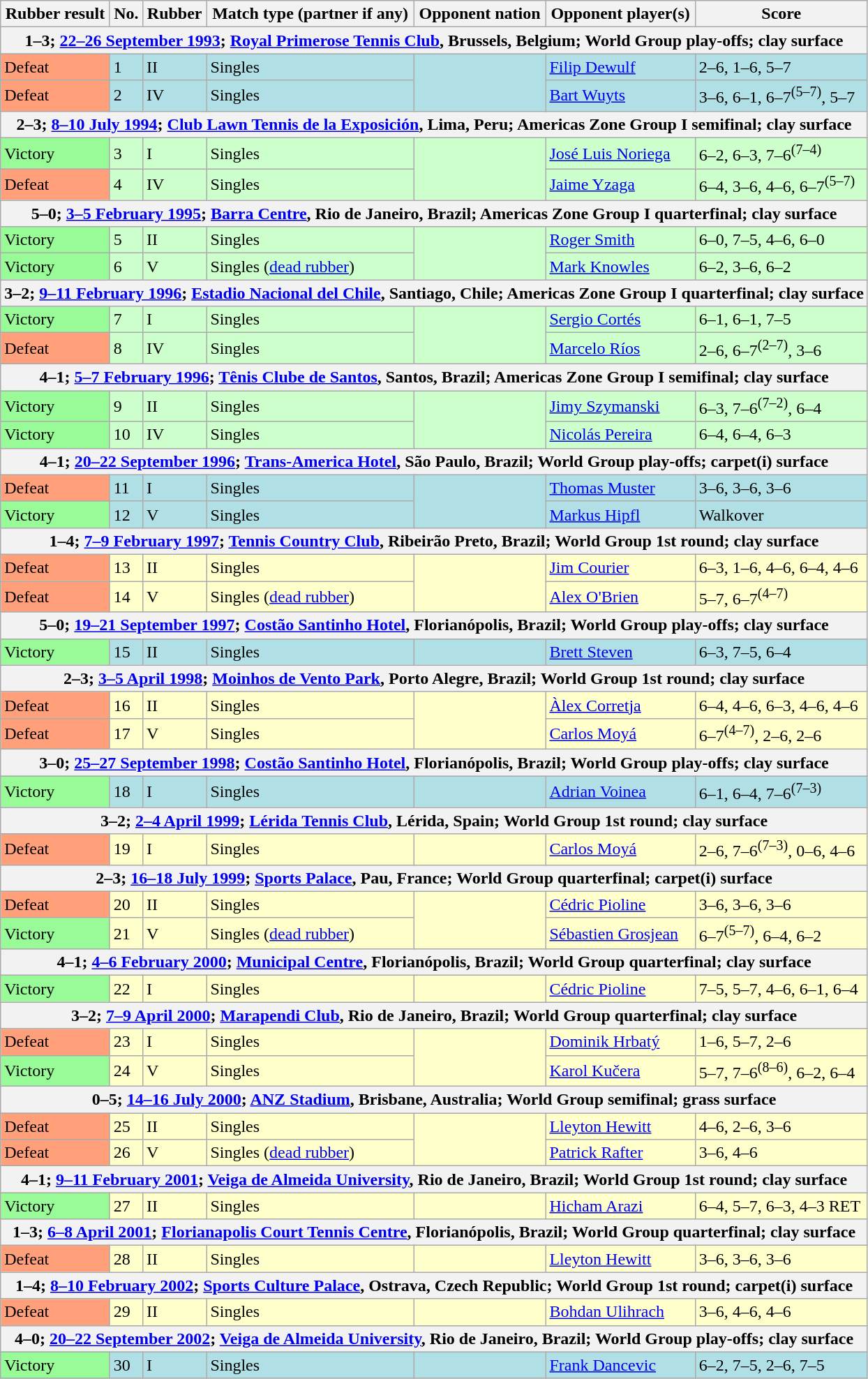<table class="wikitable">
<tr>
<th>Rubber result</th>
<th>No.</th>
<th>Rubber</th>
<th>Match type (partner if any)</th>
<th>Opponent nation</th>
<th>Opponent player(s)</th>
<th>Score</th>
</tr>
<tr>
<th colspan=7> 1–3; <a href='#'>22–26 September 1993</a>; <a href='#'>Royal Primerose Tennis Club</a>, Brussels, Belgium; World Group play-offs; clay surface</th>
</tr>
<tr bgcolor=#B0E0E6>
<td bgcolor=FFA07A>Defeat</td>
<td>1</td>
<td>II</td>
<td>Singles</td>
<td rowspan=2></td>
<td><a href='#'>Filip Dewulf</a></td>
<td>2–6, 1–6, 5–7</td>
</tr>
<tr bgcolor=#B0E0E6>
<td bgcolor=FFA07A>Defeat</td>
<td>2</td>
<td>IV</td>
<td>Singles</td>
<td><a href='#'>Bart Wuyts</a></td>
<td>3–6, 6–1, 6–7<sup>(5–7)</sup>, 5–7</td>
</tr>
<tr>
<th colspan=7> 2–3; <a href='#'>8–10 July 1994</a>; <a href='#'>Club Lawn Tennis de la Exposición</a>, Lima, Peru; Americas Zone Group I semifinal; clay surface</th>
</tr>
<tr bgcolor=#CCFFCC>
<td bgcolor=98FB98>Victory</td>
<td>3</td>
<td>I</td>
<td>Singles</td>
<td rowspan=2></td>
<td><a href='#'>José Luis Noriega</a></td>
<td>6–2, 6–3, 7–6<sup>(7–4)</sup></td>
</tr>
<tr bgcolor=#CCFFCC>
<td bgcolor=FFA07A>Defeat</td>
<td>4</td>
<td>IV</td>
<td>Singles</td>
<td><a href='#'>Jaime Yzaga</a></td>
<td>6–4, 3–6, 4–6, 6–7<sup>(5–7)</sup></td>
</tr>
<tr>
<th colspan=7> 5–0; <a href='#'>3–5 February 1995</a>; <a href='#'>Barra Centre</a>, Rio de Janeiro, Brazil; Americas Zone Group I quarterfinal; clay surface</th>
</tr>
<tr bgcolor=#CCFFCC>
<td bgcolor=98FB98>Victory</td>
<td>5</td>
<td>II</td>
<td>Singles</td>
<td rowspan=2></td>
<td><a href='#'>Roger Smith</a></td>
<td>6–0, 7–5, 4–6, 6–0</td>
</tr>
<tr bgcolor=#CCFFCC>
<td bgcolor=98FB98>Victory</td>
<td>6</td>
<td>V</td>
<td>Singles (<a href='#'>dead rubber</a>)</td>
<td><a href='#'>Mark Knowles</a></td>
<td>6–2, 3–6, 6–2</td>
</tr>
<tr>
<th colspan=7> 3–2; <a href='#'>9–11 February 1996</a>; <a href='#'>Estadio Nacional del Chile</a>, Santiago, Chile; Americas Zone Group I quarterfinal; clay surface</th>
</tr>
<tr bgcolor=#CCFFCC>
<td bgcolor=98FB98>Victory</td>
<td>7</td>
<td>I</td>
<td>Singles</td>
<td rowspan=2></td>
<td><a href='#'>Sergio Cortés</a></td>
<td>6–1, 6–1, 7–5</td>
</tr>
<tr bgcolor=#CCFFCC>
<td bgcolor=FFA07A>Defeat</td>
<td>8</td>
<td>IV</td>
<td>Singles</td>
<td><a href='#'>Marcelo Ríos</a></td>
<td>2–6, 6–7<sup>(2–7)</sup>, 3–6</td>
</tr>
<tr>
<th colspan=7> 4–1; <a href='#'>5–7 February 1996</a>; <a href='#'>Tênis Clube de Santos</a>, Santos, Brazil; Americas Zone Group I semifinal; clay surface</th>
</tr>
<tr bgcolor=#CCFFCC>
<td bgcolor=98FB98>Victory</td>
<td>9</td>
<td>II</td>
<td>Singles</td>
<td rowspan=2></td>
<td><a href='#'>Jimy Szymanski</a></td>
<td>6–3, 7–6<sup>(7–2)</sup>, 6–4</td>
</tr>
<tr bgcolor=#CCFFCC>
<td bgcolor=98FB98>Victory</td>
<td>10</td>
<td>IV</td>
<td>Singles</td>
<td><a href='#'>Nicolás Pereira</a></td>
<td>6–4, 6–4, 6–3</td>
</tr>
<tr>
<th colspan=7> 4–1; <a href='#'>20–22 September 1996</a>; <a href='#'>Trans-America Hotel</a>, São Paulo, Brazil; World Group play-offs; carpet(i) surface</th>
</tr>
<tr bgcolor=#B0E0E6>
<td bgcolor=FFA07A>Defeat</td>
<td>11</td>
<td>I</td>
<td>Singles</td>
<td rowspan=2></td>
<td><a href='#'>Thomas Muster</a></td>
<td>3–6, 3–6, 3–6</td>
</tr>
<tr bgcolor=#B0E0E6>
<td bgcolor=98FB98>Victory</td>
<td>12</td>
<td>V</td>
<td>Singles</td>
<td><a href='#'>Markus Hipfl</a></td>
<td>Walkover</td>
</tr>
<tr>
<th colspan=7> 1–4; <a href='#'>7–9 February 1997</a>; <a href='#'>Tennis Country Club</a>, Ribeirão Preto, Brazil; World Group 1st round; clay surface</th>
</tr>
<tr bgcolor=#FFFFCC>
<td bgcolor=FFA07A>Defeat</td>
<td>13</td>
<td>II</td>
<td>Singles</td>
<td rowspan=2></td>
<td><a href='#'>Jim Courier</a></td>
<td>6–3, 1–6, 4–6, 6–4, 4–6</td>
</tr>
<tr bgcolor=#FFFFCC>
<td bgcolor=FFA07A>Defeat</td>
<td>14</td>
<td>V</td>
<td>Singles (<a href='#'>dead rubber</a>)</td>
<td><a href='#'>Alex O'Brien</a></td>
<td>5–7, 6–7<sup>(4–7)</sup></td>
</tr>
<tr>
<th colspan=7> 5–0; <a href='#'>19–21 September 1997</a>; <a href='#'>Costão Santinho Hotel</a>, Florianópolis, Brazil; World Group play-offs; clay surface</th>
</tr>
<tr bgcolor=#B0E0E6>
<td bgcolor=98FB98>Victory</td>
<td>15</td>
<td>II</td>
<td>Singles</td>
<td></td>
<td><a href='#'>Brett Steven</a></td>
<td>6–3, 7–5, 6–4</td>
</tr>
<tr>
<th colspan=7> 2–3; <a href='#'>3–5 April 1998</a>; <a href='#'>Moinhos de Vento Park</a>, Porto Alegre, Brazil; World Group 1st round; clay surface</th>
</tr>
<tr bgcolor=#FFFFCC>
<td bgcolor=FFA07A>Defeat</td>
<td>16</td>
<td>II</td>
<td>Singles</td>
<td rowspan=2></td>
<td><a href='#'>Àlex Corretja</a></td>
<td>6–4, 4–6, 6–3, 4–6, 4–6</td>
</tr>
<tr bgcolor=#FFFFCC>
<td bgcolor=FFA07A>Defeat</td>
<td>17</td>
<td>V</td>
<td>Singles</td>
<td><a href='#'>Carlos Moyá</a></td>
<td>6–7<sup>(4–7)</sup>, 2–6, 2–6</td>
</tr>
<tr>
<th colspan=7> 3–0; <a href='#'>25–27 September 1998</a>; <a href='#'>Costão Santinho Hotel</a>, Florianópolis, Brazil; World Group play-offs; clay surface</th>
</tr>
<tr bgcolor=#B0E0E6>
<td bgcolor=98FB98>Victory</td>
<td>18</td>
<td>I</td>
<td>Singles</td>
<td></td>
<td><a href='#'>Adrian Voinea</a></td>
<td>6–1, 6–4, 7–6<sup>(7–3)</sup></td>
</tr>
<tr>
<th colspan=7> 3–2; <a href='#'>2–4 April 1999</a>; <a href='#'>Lérida Tennis Club</a>, Lérida, Spain; World Group 1st round; clay surface</th>
</tr>
<tr bgcolor=#FFFFCC>
<td bgcolor=FFA07A>Defeat</td>
<td>19</td>
<td>I</td>
<td>Singles</td>
<td></td>
<td><a href='#'>Carlos Moyá</a></td>
<td>2–6, 7–6<sup>(7–3)</sup>, 0–6, 4–6</td>
</tr>
<tr>
<th colspan=7> 2–3; <a href='#'>16–18 July 1999</a>; <a href='#'>Sports Palace</a>, Pau, France; World Group quarterfinal; carpet(i) surface</th>
</tr>
<tr bgcolor=#FFFFCC>
<td bgcolor=FFA07A>Defeat</td>
<td>20</td>
<td>II</td>
<td>Singles</td>
<td rowspan=2></td>
<td><a href='#'>Cédric Pioline</a></td>
<td>3–6, 3–6, 3–6</td>
</tr>
<tr bgcolor=#FFFFCC>
<td bgcolor=98FB98>Victory</td>
<td>21</td>
<td>V</td>
<td>Singles (<a href='#'>dead rubber</a>)</td>
<td><a href='#'>Sébastien Grosjean</a></td>
<td>6–7<sup>(5–7)</sup>, 6–4, 6–2</td>
</tr>
<tr>
<th colspan=7> 4–1; <a href='#'>4–6 February 2000</a>; <a href='#'>Municipal Centre</a>, Florianópolis, Brazil; World Group quarterfinal; clay surface</th>
</tr>
<tr bgcolor=#FFFFCC>
<td bgcolor=98FB98>Victory</td>
<td>22</td>
<td>I</td>
<td>Singles</td>
<td></td>
<td><a href='#'>Cédric Pioline</a></td>
<td>7–5, 5–7, 4–6, 6–1, 6–4</td>
</tr>
<tr>
<th colspan=7> 3–2; <a href='#'>7–9 April 2000</a>; <a href='#'>Marapendi Club</a>, Rio de Janeiro, Brazil; World Group quarterfinal; clay surface</th>
</tr>
<tr bgcolor=#FFFFCC>
<td bgcolor=FFA07A>Defeat</td>
<td>23</td>
<td>I</td>
<td>Singles</td>
<td rowspan=2></td>
<td><a href='#'>Dominik Hrbatý</a></td>
<td>1–6, 5–7, 2–6</td>
</tr>
<tr bgcolor=#FFFFCC>
<td bgcolor=98FB98>Victory</td>
<td>24</td>
<td>V</td>
<td>Singles</td>
<td><a href='#'>Karol Kučera</a></td>
<td>5–7, 7–6<sup>(8–6)</sup>, 6–2, 6–4</td>
</tr>
<tr>
<th colspan=7> 0–5; <a href='#'>14–16 July 2000</a>; <a href='#'>ANZ Stadium</a>, Brisbane, Australia; World Group semifinal; grass surface</th>
</tr>
<tr bgcolor=#FFFFCC>
<td bgcolor=FFA07A>Defeat</td>
<td>25</td>
<td>II</td>
<td>Singles</td>
<td rowspan=2></td>
<td><a href='#'>Lleyton Hewitt</a></td>
<td>4–6, 2–6, 3–6</td>
</tr>
<tr bgcolor=#FFFFCC>
<td bgcolor=FFA07A>Defeat</td>
<td>26</td>
<td>V</td>
<td>Singles (<a href='#'>dead rubber</a>)</td>
<td><a href='#'>Patrick Rafter</a></td>
<td>3–6, 4–6</td>
</tr>
<tr>
<th colspan=7> 4–1; <a href='#'>9–11 February 2001</a>; <a href='#'>Veiga de Almeida University</a>, Rio de Janeiro, Brazil; World Group 1st round; clay surface</th>
</tr>
<tr bgcolor=#FFFFCC>
<td bgcolor=98FB98>Victory</td>
<td>27</td>
<td>II</td>
<td>Singles</td>
<td></td>
<td><a href='#'>Hicham Arazi</a></td>
<td>6–4, 5–7, 6–3, 4–3 RET</td>
</tr>
<tr>
<th colspan=7> 1–3; <a href='#'>6–8 April 2001</a>; <a href='#'>Florianapolis Court Tennis Centre</a>, Florianópolis, Brazil; World Group quarterfinal; clay surface</th>
</tr>
<tr bgcolor=#FFFFCC>
<td bgcolor=FFA07A>Defeat</td>
<td>28</td>
<td>II</td>
<td>Singles</td>
<td></td>
<td><a href='#'>Lleyton Hewitt</a></td>
<td>3–6, 3–6, 3–6</td>
</tr>
<tr>
<th colspan=7> 1–4; <a href='#'>8–10 February 2002</a>; <a href='#'>Sports Culture Palace</a>, Ostrava, Czech Republic; World Group 1st round; carpet(i) surface</th>
</tr>
<tr bgcolor=#FFFFCC>
<td bgcolor=FFA07A>Defeat</td>
<td>29</td>
<td>II</td>
<td>Singles</td>
<td></td>
<td><a href='#'>Bohdan Ulihrach</a></td>
<td>3–6, 4–6, 4–6</td>
</tr>
<tr>
<th colspan=7> 4–0; <a href='#'>20–22 September 2002</a>; <a href='#'>Veiga de Almeida University</a>, Rio de Janeiro, Brazil; World Group play-offs; clay surface</th>
</tr>
<tr bgcolor=#B0E0E6>
<td bgcolor=98FB98>Victory</td>
<td>30</td>
<td>I</td>
<td>Singles</td>
<td></td>
<td><a href='#'>Frank Dancevic</a></td>
<td>6–2, 7–5, 2–6, 7–5</td>
</tr>
</table>
